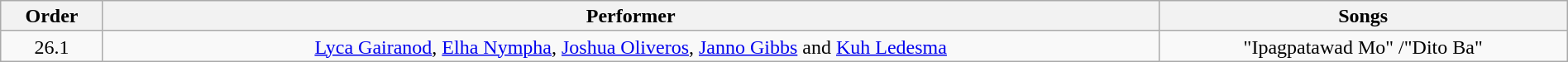<table class="wikitable" style="text-align:center; line-height:17px; width:100%;">
<tr>
<th>Order</th>
<th>Performer</th>
<th>Songs</th>
</tr>
<tr>
<td>26.1</td>
<td><a href='#'>Lyca Gairanod</a>, <a href='#'>Elha Nympha</a>, <a href='#'>Joshua Oliveros</a>, <a href='#'>Janno Gibbs</a> and <a href='#'>Kuh Ledesma</a></td>
<td>"Ipagpatawad Mo" /"Dito Ba"</td>
</tr>
</table>
